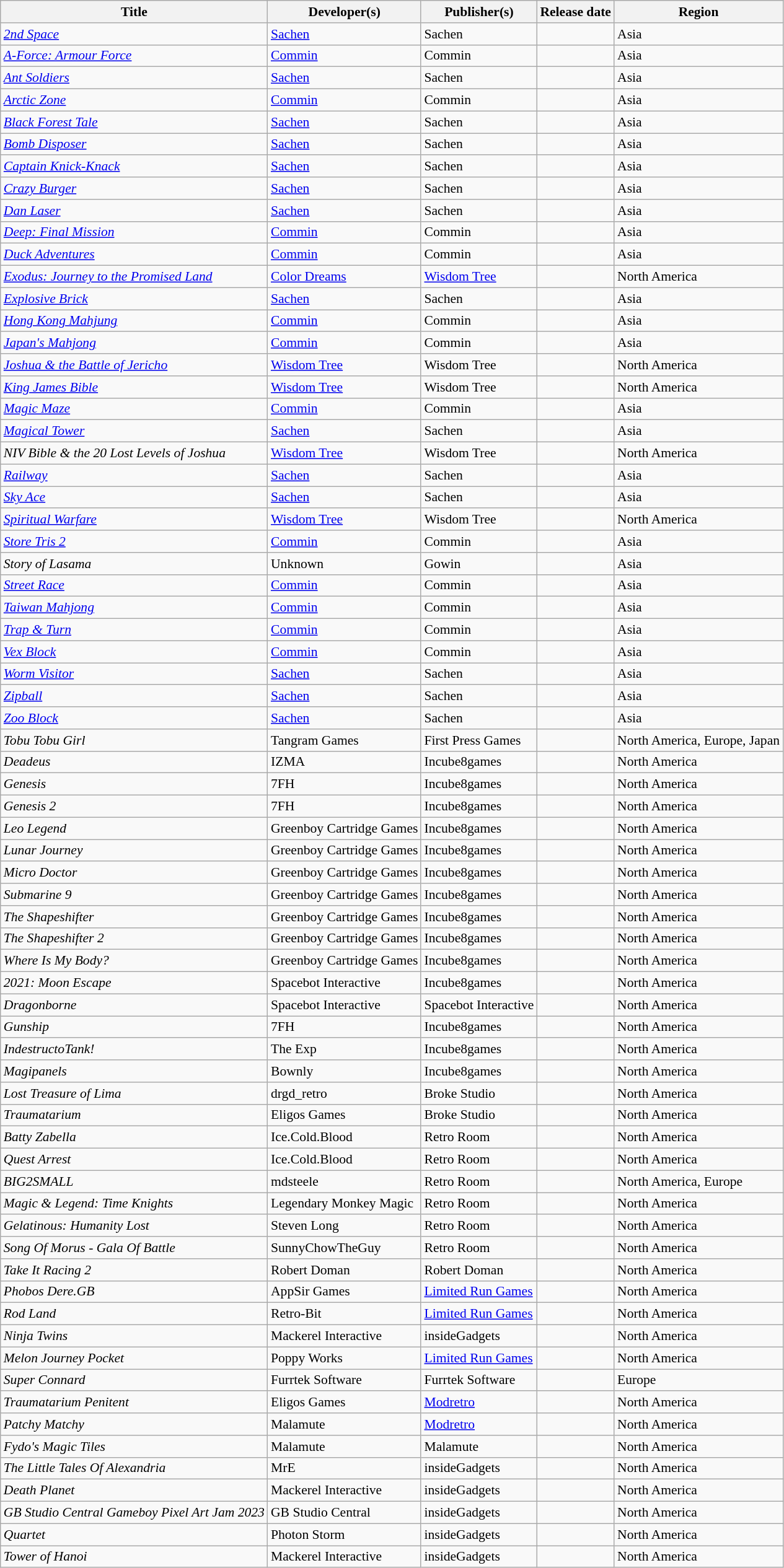<table class="wikitable plainrowheaders sortable" style="font-size:90%;">
<tr>
<th>Title</th>
<th>Developer(s)</th>
<th>Publisher(s)</th>
<th>Release date</th>
<th>Region</th>
</tr>
<tr>
<td><em><a href='#'>2nd Space</a></em></td>
<td><a href='#'>Sachen</a></td>
<td>Sachen</td>
<td></td>
<td>Asia</td>
</tr>
<tr>
<td><em><a href='#'>A-Force: Armour Force</a></em></td>
<td><a href='#'>Commin</a></td>
<td>Commin</td>
<td></td>
<td>Asia</td>
</tr>
<tr>
<td><em><a href='#'>Ant Soldiers</a></em></td>
<td><a href='#'>Sachen</a></td>
<td>Sachen</td>
<td></td>
<td>Asia</td>
</tr>
<tr>
<td><em><a href='#'>Arctic Zone</a></em></td>
<td><a href='#'>Commin</a></td>
<td>Commin</td>
<td></td>
<td>Asia</td>
</tr>
<tr>
<td><em><a href='#'>Black Forest Tale</a></em></td>
<td><a href='#'>Sachen</a></td>
<td>Sachen</td>
<td></td>
<td>Asia</td>
</tr>
<tr>
<td><em><a href='#'>Bomb Disposer</a></em></td>
<td><a href='#'>Sachen</a></td>
<td>Sachen</td>
<td></td>
<td>Asia</td>
</tr>
<tr>
<td><em><a href='#'>Captain Knick-Knack</a></em></td>
<td><a href='#'>Sachen</a></td>
<td>Sachen</td>
<td></td>
<td>Asia</td>
</tr>
<tr>
<td><em><a href='#'>Crazy Burger</a></em></td>
<td><a href='#'>Sachen</a></td>
<td>Sachen</td>
<td></td>
<td>Asia</td>
</tr>
<tr>
<td><em><a href='#'>Dan Laser</a></em></td>
<td><a href='#'>Sachen</a></td>
<td>Sachen</td>
<td></td>
<td>Asia</td>
</tr>
<tr>
<td><em><a href='#'>Deep: Final Mission</a></em></td>
<td><a href='#'>Commin</a></td>
<td>Commin</td>
<td></td>
<td>Asia</td>
</tr>
<tr>
<td><em><a href='#'>Duck Adventures</a></em></td>
<td><a href='#'>Commin</a></td>
<td>Commin</td>
<td></td>
<td>Asia</td>
</tr>
<tr>
<td><em><a href='#'>Exodus: Journey to the Promised Land</a></em></td>
<td><a href='#'>Color Dreams</a></td>
<td><a href='#'>Wisdom Tree</a></td>
<td></td>
<td>North America</td>
</tr>
<tr>
<td><em><a href='#'>Explosive Brick</a></em></td>
<td><a href='#'>Sachen</a></td>
<td>Sachen</td>
<td></td>
<td>Asia</td>
</tr>
<tr>
<td><em><a href='#'>Hong Kong Mahjung</a></em></td>
<td><a href='#'>Commin</a></td>
<td>Commin</td>
<td></td>
<td>Asia</td>
</tr>
<tr>
<td><em><a href='#'>Japan's Mahjong</a></em></td>
<td><a href='#'>Commin</a></td>
<td>Commin</td>
<td></td>
<td>Asia</td>
</tr>
<tr>
<td><em><a href='#'>Joshua & the Battle of Jericho</a></em></td>
<td><a href='#'>Wisdom Tree</a></td>
<td>Wisdom Tree</td>
<td></td>
<td>North America</td>
</tr>
<tr>
<td><em><a href='#'>King James Bible</a></em></td>
<td><a href='#'>Wisdom Tree</a></td>
<td>Wisdom Tree</td>
<td></td>
<td>North America</td>
</tr>
<tr>
<td><em><a href='#'>Magic Maze</a></em></td>
<td><a href='#'>Commin</a></td>
<td>Commin</td>
<td></td>
<td>Asia</td>
</tr>
<tr>
<td><em><a href='#'>Magical Tower</a></em></td>
<td><a href='#'>Sachen</a></td>
<td>Sachen</td>
<td></td>
<td>Asia</td>
</tr>
<tr>
<td><em>NIV Bible & the 20 Lost Levels of Joshua</em></td>
<td><a href='#'>Wisdom Tree</a></td>
<td>Wisdom Tree</td>
<td></td>
<td>North America</td>
</tr>
<tr>
<td><em><a href='#'>Railway</a></em></td>
<td><a href='#'>Sachen</a></td>
<td>Sachen</td>
<td></td>
<td>Asia</td>
</tr>
<tr>
<td><em><a href='#'>Sky Ace</a></em></td>
<td><a href='#'>Sachen</a></td>
<td>Sachen</td>
<td></td>
<td>Asia</td>
</tr>
<tr>
<td><em><a href='#'>Spiritual Warfare</a></em></td>
<td><a href='#'>Wisdom Tree</a></td>
<td>Wisdom Tree</td>
<td></td>
<td>North America</td>
</tr>
<tr>
<td><em><a href='#'>Store Tris 2</a></em></td>
<td><a href='#'>Commin</a></td>
<td>Commin</td>
<td></td>
<td>Asia</td>
</tr>
<tr>
<td><em>Story of Lasama</em></td>
<td>Unknown</td>
<td>Gowin</td>
<td></td>
<td>Asia</td>
</tr>
<tr>
<td><em><a href='#'>Street Race</a></em></td>
<td><a href='#'>Commin</a></td>
<td>Commin</td>
<td></td>
<td>Asia</td>
</tr>
<tr>
<td><em><a href='#'>Taiwan Mahjong</a></em></td>
<td><a href='#'>Commin</a></td>
<td>Commin</td>
<td></td>
<td>Asia</td>
</tr>
<tr>
<td><em><a href='#'>Trap & Turn</a></em></td>
<td><a href='#'>Commin</a></td>
<td>Commin</td>
<td></td>
<td>Asia</td>
</tr>
<tr>
<td><em><a href='#'>Vex Block</a></em></td>
<td><a href='#'>Commin</a></td>
<td>Commin</td>
<td></td>
<td>Asia</td>
</tr>
<tr>
<td><em><a href='#'>Worm Visitor</a></em></td>
<td><a href='#'>Sachen</a></td>
<td>Sachen</td>
<td></td>
<td>Asia</td>
</tr>
<tr>
<td><em><a href='#'>Zipball</a></em></td>
<td><a href='#'>Sachen</a></td>
<td>Sachen</td>
<td></td>
<td>Asia</td>
</tr>
<tr>
<td><em><a href='#'>Zoo Block</a></em></td>
<td><a href='#'>Sachen</a></td>
<td>Sachen</td>
<td></td>
<td>Asia</td>
</tr>
<tr>
<td><em>Tobu Tobu Girl</em></td>
<td>Tangram Games</td>
<td>First Press Games</td>
<td></td>
<td>North America, Europe, Japan</td>
</tr>
<tr>
<td><em>Deadeus</em></td>
<td>IZMA</td>
<td>Incube8games</td>
<td></td>
<td>North America</td>
</tr>
<tr>
<td><em>Genesis</em></td>
<td>7FH</td>
<td>Incube8games</td>
<td></td>
<td>North America</td>
</tr>
<tr>
<td><em>Genesis 2</em></td>
<td>7FH</td>
<td>Incube8games</td>
<td></td>
<td>North America</td>
</tr>
<tr>
<td><em>Leo Legend</em></td>
<td>Greenboy Cartridge Games</td>
<td>Incube8games</td>
<td></td>
<td>North America</td>
</tr>
<tr>
<td><em>Lunar Journey</em></td>
<td>Greenboy Cartridge Games</td>
<td>Incube8games</td>
<td></td>
<td>North America</td>
</tr>
<tr>
<td><em>Micro Doctor </em></td>
<td>Greenboy Cartridge Games</td>
<td>Incube8games</td>
<td></td>
<td>North America</td>
</tr>
<tr>
<td><em>Submarine 9 </em></td>
<td>Greenboy Cartridge Games</td>
<td>Incube8games</td>
<td></td>
<td>North America</td>
</tr>
<tr>
<td><em>The Shapeshifter</em></td>
<td>Greenboy Cartridge Games</td>
<td>Incube8games</td>
<td></td>
<td>North America</td>
</tr>
<tr>
<td><em>The Shapeshifter 2</em></td>
<td>Greenboy Cartridge Games</td>
<td>Incube8games</td>
<td></td>
<td>North America</td>
</tr>
<tr>
<td><em>Where Is My Body?</em></td>
<td>Greenboy Cartridge Games</td>
<td>Incube8games</td>
<td></td>
<td>North America</td>
</tr>
<tr>
<td><em>2021: Moon Escape </em></td>
<td>Spacebot Interactive</td>
<td>Incube8games</td>
<td></td>
<td>North America</td>
</tr>
<tr>
<td><em>Dragonborne</em></td>
<td>Spacebot Interactive</td>
<td>Spacebot Interactive</td>
<td></td>
<td>North America</td>
</tr>
<tr>
<td><em>Gunship </em></td>
<td>7FH</td>
<td>Incube8games</td>
<td></td>
<td>North America</td>
</tr>
<tr>
<td><em>IndestructoTank!</em></td>
<td>The Exp</td>
<td>Incube8games</td>
<td></td>
<td>North America</td>
</tr>
<tr>
<td><em>Magipanels </em></td>
<td>Bownly</td>
<td>Incube8games</td>
<td></td>
<td>North America</td>
</tr>
<tr>
<td><em>Lost Treasure of Lima </em></td>
<td>drgd_retro</td>
<td>Broke Studio</td>
<td></td>
<td>North America</td>
</tr>
<tr>
<td><em>Traumatarium </em></td>
<td>Eligos Games</td>
<td>Broke Studio</td>
<td></td>
<td>North America</td>
</tr>
<tr>
<td><em>Batty Zabella</em></td>
<td>Ice.Cold.Blood</td>
<td>Retro Room</td>
<td></td>
<td>North America</td>
</tr>
<tr>
<td><em>Quest Arrest</em></td>
<td>Ice.Cold.Blood</td>
<td>Retro Room</td>
<td></td>
<td>North America</td>
</tr>
<tr>
<td><em>BIG2SMALL</em></td>
<td>mdsteele</td>
<td>Retro Room</td>
<td></td>
<td>North America, Europe</td>
</tr>
<tr>
<td><em>Magic & Legend: Time Knights</em></td>
<td>Legendary Monkey Magic</td>
<td>Retro Room</td>
<td></td>
<td>North America</td>
</tr>
<tr>
<td><em>Gelatinous: Humanity Lost</em></td>
<td>Steven Long</td>
<td>Retro Room</td>
<td></td>
<td>North America</td>
</tr>
<tr>
<td><em>Song Of Morus - Gala Of Battle</em></td>
<td>SunnyChowTheGuy</td>
<td>Retro Room</td>
<td></td>
<td>North America</td>
</tr>
<tr>
<td><em>Take It Racing 2 </em></td>
<td>Robert Doman</td>
<td>Robert Doman</td>
<td></td>
<td>North America</td>
</tr>
<tr>
<td><em>Phobos Dere.GB</em></td>
<td>AppSir Games</td>
<td><a href='#'>Limited Run Games</a></td>
<td></td>
<td>North America</td>
</tr>
<tr>
<td><em>Rod Land</em></td>
<td>Retro-Bit</td>
<td><a href='#'>Limited Run Games</a></td>
<td></td>
<td>North America</td>
</tr>
<tr>
<td><em>Ninja Twins</em></td>
<td>Mackerel Interactive</td>
<td>insideGadgets</td>
<td></td>
<td>North America</td>
</tr>
<tr>
<td><em>Melon Journey Pocket</em></td>
<td>Poppy Works</td>
<td><a href='#'>Limited Run Games</a></td>
<td></td>
<td>North America</td>
</tr>
<tr>
<td><em>Super Connard</em></td>
<td>Furrtek Software</td>
<td>Furrtek Software</td>
<td></td>
<td>Europe</td>
</tr>
<tr>
<td><em>Traumatarium Penitent</em></td>
<td>Eligos Games</td>
<td><a href='#'>Modretro</a></td>
<td></td>
<td>North America</td>
</tr>
<tr>
<td><em>Patchy Matchy</em></td>
<td>Malamute</td>
<td><a href='#'>Modretro</a></td>
<td></td>
<td>North America</td>
</tr>
<tr>
<td><em>Fydo's Magic Tiles</em></td>
<td>Malamute</td>
<td>Malamute</td>
<td></td>
<td>North America</td>
</tr>
<tr>
<td><em>The Little Tales Of Alexandria</em></td>
<td>MrE</td>
<td>insideGadgets</td>
<td></td>
<td>North America</td>
</tr>
<tr>
<td><em>Death Planet</em></td>
<td>Mackerel Interactive</td>
<td>insideGadgets</td>
<td></td>
<td>North America</td>
</tr>
<tr>
<td><em>GB Studio Central Gameboy Pixel Art Jam 2023</em></td>
<td>GB Studio Central</td>
<td>insideGadgets</td>
<td></td>
<td>North America</td>
</tr>
<tr>
<td><em>Quartet</em></td>
<td>Photon Storm</td>
<td>insideGadgets</td>
<td></td>
<td>North America</td>
</tr>
<tr>
<td><em>Tower of Hanoi</em></td>
<td>Mackerel Interactive</td>
<td>insideGadgets</td>
<td></td>
<td>North America</td>
</tr>
</table>
